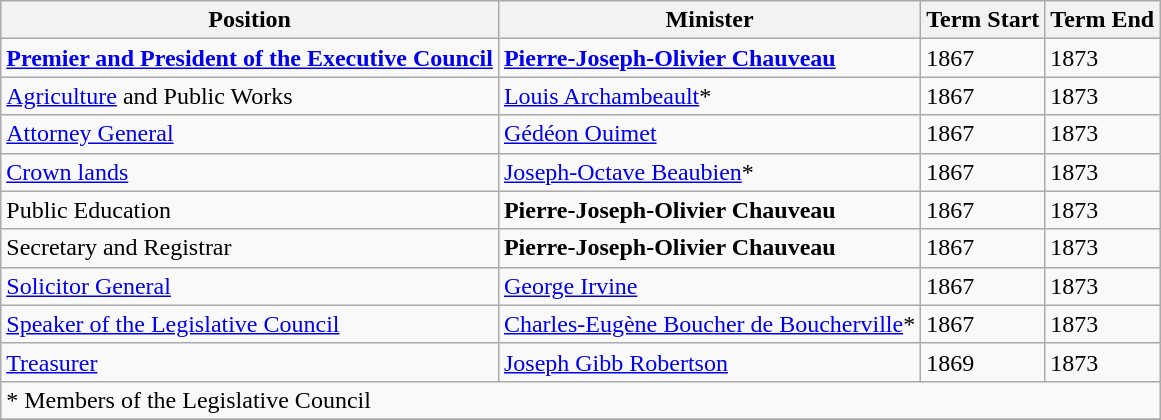<table class="wikitable">
<tr>
<th>Position</th>
<th>Minister</th>
<th>Term Start</th>
<th>Term End</th>
</tr>
<tr>
<td><strong><a href='#'>Premier and President of the Executive Council</a></strong></td>
<td><strong><a href='#'>Pierre-Joseph-Olivier Chauveau</a></strong></td>
<td>1867</td>
<td>1873</td>
</tr>
<tr>
<td><a href='#'>Agriculture</a> and Public Works</td>
<td><a href='#'>Louis Archambeault</a>*</td>
<td>1867</td>
<td>1873</td>
</tr>
<tr>
<td><a href='#'>Attorney General</a></td>
<td><a href='#'>Gédéon Ouimet</a></td>
<td>1867</td>
<td>1873</td>
</tr>
<tr>
<td><a href='#'>Crown lands</a></td>
<td><a href='#'>Joseph-Octave Beaubien</a>*</td>
<td>1867</td>
<td>1873</td>
</tr>
<tr>
<td>Public Education</td>
<td><strong>Pierre-Joseph-Olivier Chauveau</strong></td>
<td>1867</td>
<td>1873</td>
</tr>
<tr>
<td>Secretary and Registrar</td>
<td><strong>Pierre-Joseph-Olivier Chauveau</strong></td>
<td>1867</td>
<td>1873</td>
</tr>
<tr>
<td><a href='#'>Solicitor General</a></td>
<td><a href='#'>George Irvine</a></td>
<td>1867</td>
<td>1873</td>
</tr>
<tr>
<td><a href='#'>Speaker of the Legislative Council</a></td>
<td><a href='#'>Charles-Eugène Boucher de Boucherville</a>*</td>
<td>1867</td>
<td>1873</td>
</tr>
<tr>
<td><a href='#'>Treasurer</a></td>
<td><a href='#'>Joseph Gibb Robertson</a></td>
<td>1869</td>
<td>1873</td>
</tr>
<tr>
<td colspan = "4">* Members of the Legislative Council</td>
</tr>
<tr>
</tr>
</table>
